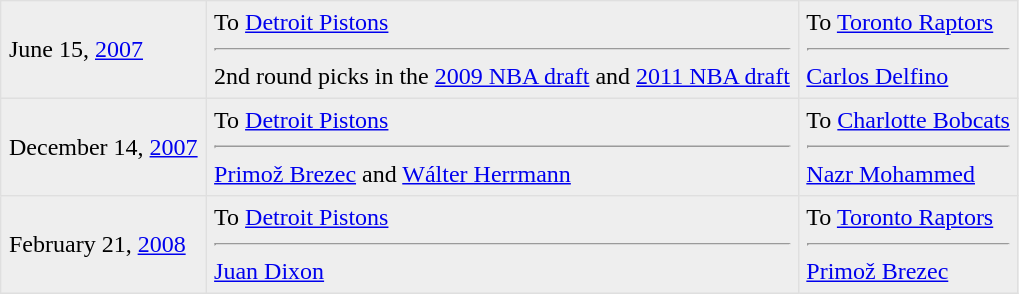<table border=1 style="border-collapse:collapse" bordercolor="#DFDFDF" cellpadding="5">
<tr bgcolor="eeeeee">
<td>June 15, <a href='#'>2007</a></td>
<td valign="top">To <a href='#'>Detroit Pistons</a><hr>2nd round picks in the <a href='#'>2009 NBA draft</a> and <a href='#'>2011 NBA draft</a></td>
<td valign="top">To <a href='#'>Toronto Raptors</a><hr><a href='#'>Carlos Delfino</a></td>
</tr>
<tr bgcolor="eeeeee">
<td>December 14, <a href='#'>2007</a></td>
<td valign="top">To <a href='#'>Detroit Pistons</a><hr><a href='#'>Primož Brezec</a> and <a href='#'>Wálter Herrmann</a></td>
<td valign="top">To <a href='#'>Charlotte Bobcats</a><hr><a href='#'>Nazr Mohammed</a></td>
</tr>
<tr bgcolor="eeeeee">
<td>February 21, <a href='#'>2008</a></td>
<td valign="top">To <a href='#'>Detroit Pistons</a><hr><a href='#'>Juan Dixon</a></td>
<td valign="top">To <a href='#'>Toronto Raptors</a><hr><a href='#'>Primož Brezec</a></td>
</tr>
</table>
